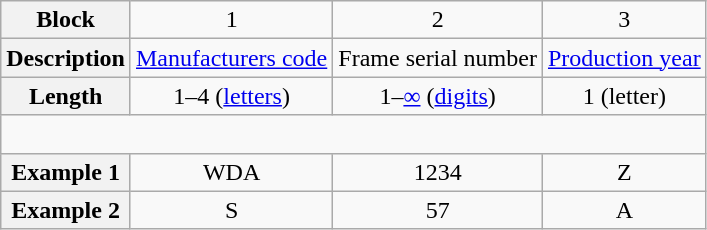<table class="wikitable" style="text-align:center">
<tr>
<th>Block</th>
<td>1</td>
<td>2</td>
<td>3</td>
</tr>
<tr>
<th>Description</th>
<td><a href='#'>Manufacturers code</a></td>
<td>Frame serial number</td>
<td><a href='#'>Production year</a></td>
</tr>
<tr>
<th>Length</th>
<td>1–4 (<a href='#'>letters</a>)</td>
<td>1–<a href='#'>∞</a> (<a href='#'>digits</a>)</td>
<td>1 (letter)</td>
</tr>
<tr>
<td colspan=4> </td>
</tr>
<tr>
<th>Example 1</th>
<td>WDA</td>
<td>1234</td>
<td>Z</td>
</tr>
<tr>
<th>Example 2</th>
<td>S</td>
<td>57</td>
<td>A</td>
</tr>
</table>
